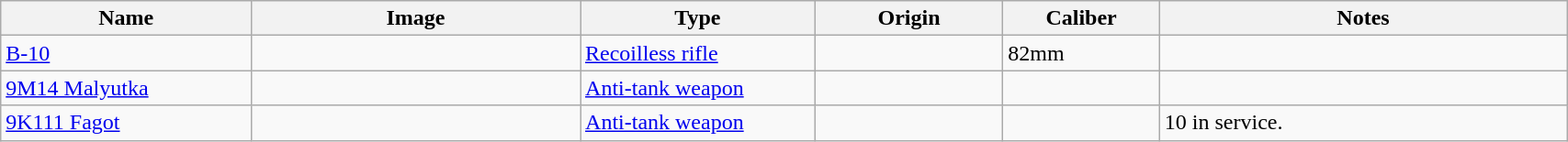<table class="wikitable" style="width:90%;">
<tr>
<th width=16%>Name</th>
<th width=21%>Image</th>
<th width=15%>Type</th>
<th width=12%>Origin</th>
<th width=10%>Caliber</th>
<th width=26%>Notes</th>
</tr>
<tr>
<td><a href='#'>B-10</a></td>
<td></td>
<td><a href='#'>Recoilless rifle</a></td>
<td></td>
<td>82mm</td>
<td></td>
</tr>
<tr>
<td><a href='#'>9M14 Malyutka</a></td>
<td></td>
<td><a href='#'>Anti-tank weapon</a></td>
<td></td>
<td></td>
<td></td>
</tr>
<tr>
<td><a href='#'>9K111 Fagot</a></td>
<td></td>
<td><a href='#'>Anti-tank weapon</a></td>
<td></td>
<td></td>
<td>10 in service.</td>
</tr>
</table>
